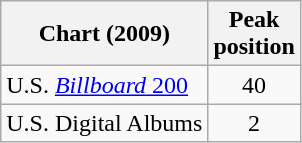<table class="wikitable">
<tr>
<th align="left">Chart (2009)</th>
<th align="center">Peak<br>position</th>
</tr>
<tr>
<td align="left">U.S. <a href='#'><em>Billboard</em> 200</a></td>
<td align="center">40</td>
</tr>
<tr>
<td align="left">U.S. Digital Albums</td>
<td align="center">2</td>
</tr>
</table>
